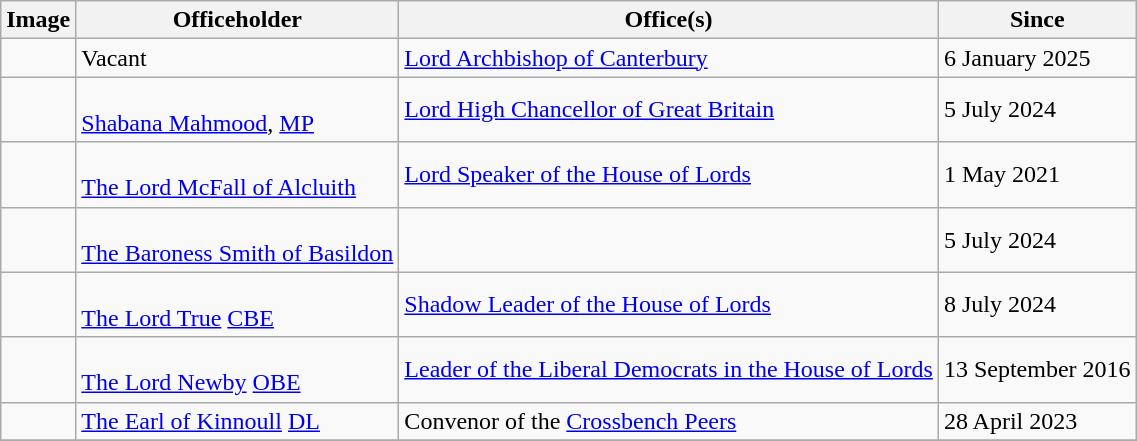<table class="wikitable">
<tr>
<th>Image</th>
<th>Officeholder</th>
<th>Office(s)</th>
<th>Since</th>
</tr>
<tr>
<td></td>
<td {{small>Vacant</td>
<td><a href='#'>Lord Archbishop of Canterbury</a></td>
<td>6 January 2025</td>
</tr>
<tr>
<td></td>
<td><br><a href='#'>Shabana Mahmood</a>, <a href='#'>MP</a></td>
<td><a href='#'>Lord High Chancellor of Great Britain</a></td>
<td>5 July 2024</td>
</tr>
<tr>
<td></td>
<td><br><a href='#'>The Lord McFall of Alcluith</a></td>
<td><a href='#'>Lord Speaker of the House of Lords</a></td>
<td>1 May 2021</td>
</tr>
<tr>
<td></td>
<td><br><a href='#'>The Baroness Smith of Basildon</a></td>
<td></td>
<td>5 July 2024</td>
</tr>
<tr>
<td></td>
<td><br><a href='#'>The Lord True</a> <a href='#'>CBE</a></td>
<td><a href='#'>Shadow Leader of the House of Lords</a></td>
<td>8 July 2024</td>
</tr>
<tr>
<td></td>
<td><br><a href='#'>The Lord Newby</a> <a href='#'>OBE</a></td>
<td><a href='#'>Leader of the Liberal Democrats in the House of Lords</a></td>
<td>13 September 2016</td>
</tr>
<tr>
<td></td>
<td><a href='#'>The Earl of Kinnoull</a> <a href='#'>DL</a></td>
<td>Convenor of the <a href='#'>Crossbench Peers</a></td>
<td>28 April 2023</td>
</tr>
<tr>
</tr>
</table>
